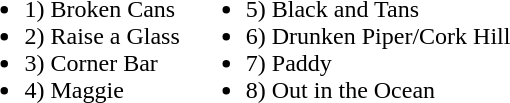<table>
<tr ---->
<td VALIGN="TOP"><br><ul><li>1)  Broken Cans</li><li>2)  Raise a Glass</li><li>3)  Corner Bar</li><li>4)  Maggie</li></ul></td>
<td VALIGN="TOP"><br><ul><li>5)  Black and Tans</li><li>6)  Drunken Piper/Cork Hill</li><li>7)  Paddy</li><li>8)  Out in the Ocean</li></ul></td>
</tr>
</table>
